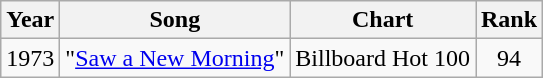<table class="wikitable">
<tr>
<th>Year</th>
<th>Song</th>
<th>Chart</th>
<th>Rank</th>
</tr>
<tr>
<td>1973</td>
<td>"<a href='#'>Saw a New Morning</a>"</td>
<td>Billboard Hot 100</td>
<td style="text-align:center;">94</td>
</tr>
</table>
